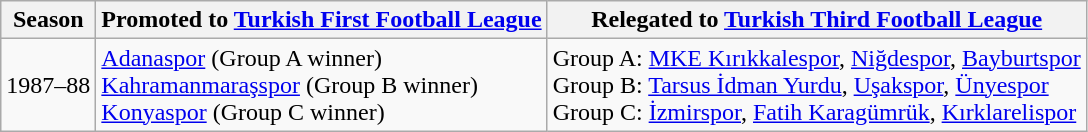<table class="wikitable">
<tr>
<th>Season</th>
<th>Promoted to <a href='#'>Turkish First Football League</a></th>
<th>Relegated to <a href='#'>Turkish Third Football League</a></th>
</tr>
<tr>
<td>1987–88</td>
<td><a href='#'>Adanaspor</a> (Group A winner)<br><a href='#'>Kahramanmaraşspor</a> (Group B winner)<br><a href='#'>Konyaspor</a> (Group C winner)</td>
<td>Group A: <a href='#'>MKE Kırıkkalespor</a>, <a href='#'>Niğdespor</a>, <a href='#'>Bayburtspor</a><br>Group B: <a href='#'>Tarsus İdman Yurdu</a>, <a href='#'>Uşakspor</a>, <a href='#'>Ünyespor</a><br>Group C: <a href='#'>İzmirspor</a>, <a href='#'>Fatih Karagümrük</a>, <a href='#'>Kırklarelispor</a></td>
</tr>
</table>
